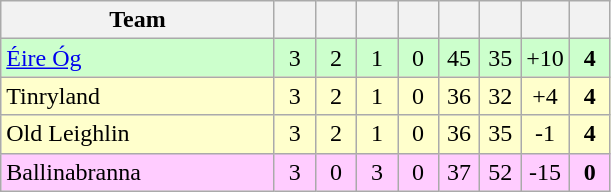<table class="wikitable" style="text-align:center">
<tr>
<th style="width:175px;">Team</th>
<th width="20"></th>
<th width="20"></th>
<th width="20"></th>
<th width="20"></th>
<th width="20"></th>
<th width="20"></th>
<th width="20"></th>
<th width="20"></th>
</tr>
<tr style="background:#cfc;">
<td style="text-align:left;"> <a href='#'>Éire Óg</a></td>
<td>3</td>
<td>2</td>
<td>1</td>
<td>0</td>
<td>45</td>
<td>35</td>
<td>+10</td>
<td><strong>4</strong></td>
</tr>
<tr style="background:#ffc;">
<td style="text-align:left;"> Tinryland</td>
<td>3</td>
<td>2</td>
<td>1</td>
<td>0</td>
<td>36</td>
<td>32</td>
<td>+4</td>
<td><strong>4</strong></td>
</tr>
<tr style="background:#ffc;">
<td style="text-align:left;"> Old Leighlin</td>
<td>3</td>
<td>2</td>
<td>1</td>
<td>0</td>
<td>36</td>
<td>35</td>
<td>-1</td>
<td><strong>4</strong></td>
</tr>
<tr style="background:#fcf;">
<td style="text-align:left;"> Ballinabranna</td>
<td>3</td>
<td>0</td>
<td>3</td>
<td>0</td>
<td>37</td>
<td>52</td>
<td>-15</td>
<td><strong>0</strong></td>
</tr>
</table>
